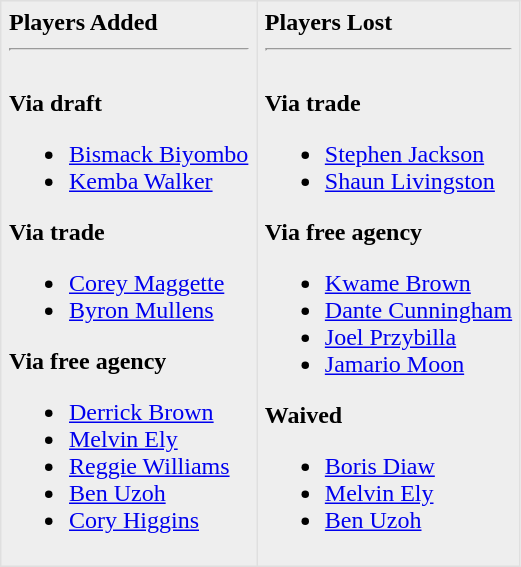<table border=1 style="border-collapse:collapse; background-color:#eeeeee" bordercolor="#DFDFDF" cellpadding="5">
<tr>
<td valign="top"><strong>Players Added</strong> <hr><br><strong>Via draft</strong><ul><li><a href='#'>Bismack Biyombo</a></li><li><a href='#'>Kemba Walker</a></li></ul><strong>Via trade</strong><ul><li><a href='#'>Corey Maggette</a></li><li><a href='#'>Byron Mullens</a></li></ul><strong>Via free agency</strong><ul><li><a href='#'>Derrick Brown</a></li><li><a href='#'>Melvin Ely</a></li><li><a href='#'>Reggie Williams</a></li><li><a href='#'>Ben Uzoh</a></li><li><a href='#'>Cory Higgins</a></li></ul></td>
<td valign="top"><strong>Players Lost</strong> <hr><br><strong>Via trade</strong><ul><li><a href='#'>Stephen Jackson</a></li><li><a href='#'>Shaun Livingston</a></li></ul><strong>Via free agency</strong><ul><li><a href='#'>Kwame Brown</a></li><li><a href='#'>Dante Cunningham</a></li><li><a href='#'>Joel Przybilla</a></li><li><a href='#'>Jamario Moon</a></li></ul><strong>Waived</strong><ul><li><a href='#'>Boris Diaw</a></li><li><a href='#'>Melvin Ely</a></li><li><a href='#'>Ben Uzoh</a></li></ul></td>
</tr>
</table>
